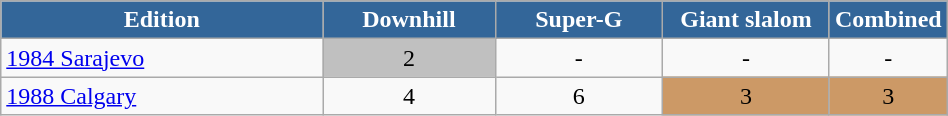<table class="wikitable" width=50% style="font-size:100%; text-align:center;">
<tr>
<th scope="col" style="color:white; background-color:#369;" width=40%>Edition</th>
<th scope="col" style="color:white; background-color:#369;" width="20%">Downhill</th>
<th scope="col" style="color:white; background-color:#369;" width="20%">Super-G</th>
<th scope="col" style="color:white; background-color:#369;" width="20%">Giant slalom</th>
<th scope="col" style="color:white; background-color:#369;" width="20%">Combined</th>
</tr>
<tr>
<td align=left> <a href='#'>1984 Sarajevo</a></td>
<td bgcolor=silver>2</td>
<td>-</td>
<td>-</td>
<td>-</td>
</tr>
<tr>
<td align=left> <a href='#'>1988 Calgary</a></td>
<td>4</td>
<td>6</td>
<td bgcolor=cc9966>3</td>
<td bgcolor=cc9966>3</td>
</tr>
</table>
